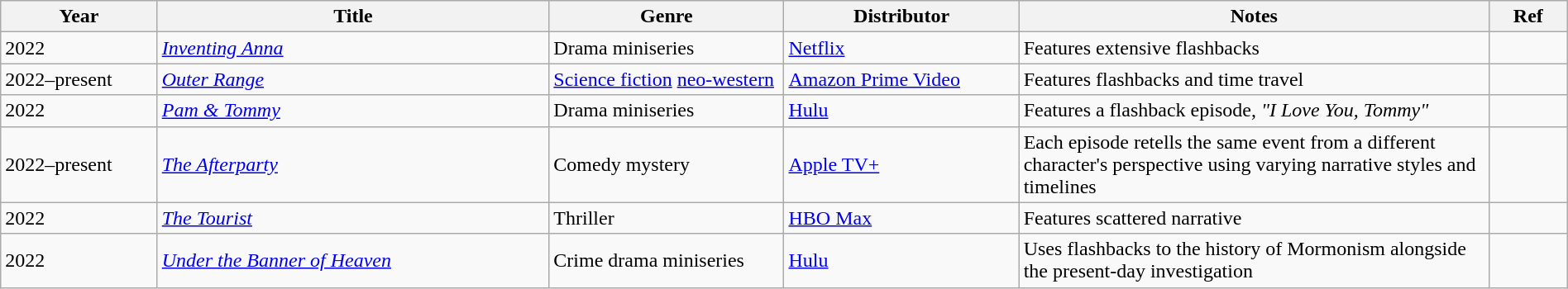<table class="wikitable sortable" style="width:100%; font-size:100%;">
<tr>
<th style="width:10%;">Year</th>
<th style="width:25%;">Title</th>
<th style="width:15%;">Genre</th>
<th style="width:15%;">Distributor</th>
<th style="width:30%;">Notes</th>
<th style="width:5%;">Ref</th>
</tr>
<tr>
<td>2022</td>
<td><em><a href='#'>Inventing Anna</a></em></td>
<td>Drama miniseries</td>
<td><a href='#'>Netflix</a></td>
<td>Features extensive flashbacks</td>
<td></td>
</tr>
<tr>
<td>2022–present</td>
<td><em><a href='#'>Outer Range</a></em></td>
<td><a href='#'>Science fiction</a> <a href='#'>neo-western</a></td>
<td><a href='#'>Amazon Prime Video</a></td>
<td>Features flashbacks and time travel</td>
<td></td>
</tr>
<tr>
<td>2022</td>
<td><em><a href='#'>Pam & Tommy</a></em></td>
<td>Drama miniseries</td>
<td><a href='#'>Hulu</a></td>
<td>Features a flashback episode, <em>"I Love You, Tommy"</em></td>
<td></td>
</tr>
<tr>
<td>2022–present</td>
<td><em><a href='#'>The Afterparty</a></em></td>
<td>Comedy mystery</td>
<td><a href='#'>Apple TV+</a></td>
<td>Each episode retells the same event from a different character's perspective using varying narrative styles and timelines</td>
<td></td>
</tr>
<tr>
<td>2022</td>
<td><em><a href='#'>The Tourist</a></em></td>
<td>Thriller</td>
<td><a href='#'>HBO Max</a></td>
<td>Features scattered narrative</td>
<td></td>
</tr>
<tr>
<td>2022</td>
<td><em><a href='#'>Under the Banner of Heaven</a></em></td>
<td>Crime drama miniseries</td>
<td><a href='#'>Hulu</a></td>
<td>Uses flashbacks to the history of Mormonism alongside the present-day investigation</td>
<td></td>
</tr>
</table>
